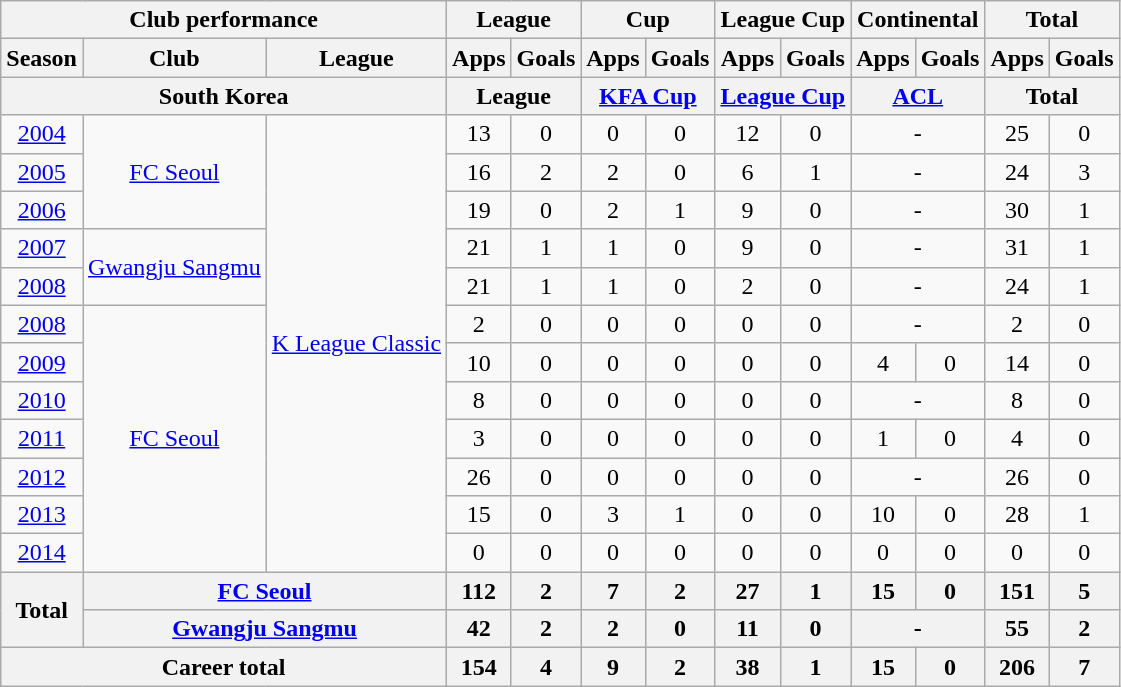<table class="wikitable" style="text-align:center">
<tr>
<th colspan=3>Club performance</th>
<th colspan=2>League</th>
<th colspan=2>Cup</th>
<th colspan=2>League Cup</th>
<th colspan=2>Continental</th>
<th colspan=2>Total</th>
</tr>
<tr>
<th>Season</th>
<th>Club</th>
<th>League</th>
<th>Apps</th>
<th>Goals</th>
<th>Apps</th>
<th>Goals</th>
<th>Apps</th>
<th>Goals</th>
<th>Apps</th>
<th>Goals</th>
<th>Apps</th>
<th>Goals</th>
</tr>
<tr>
<th colspan=3>South Korea</th>
<th colspan=2>League</th>
<th colspan=2><a href='#'>KFA Cup</a></th>
<th colspan=2><a href='#'>League Cup</a></th>
<th colspan=2><a href='#'>ACL</a></th>
<th colspan=2>Total</th>
</tr>
<tr>
<td><a href='#'>2004</a></td>
<td rowspan="3"><a href='#'>FC Seoul</a></td>
<td rowspan="12"><a href='#'>K League Classic</a></td>
<td>13</td>
<td>0</td>
<td>0</td>
<td>0</td>
<td>12</td>
<td>0</td>
<td colspan="2">-</td>
<td>25</td>
<td>0</td>
</tr>
<tr>
<td><a href='#'>2005</a></td>
<td>16</td>
<td>2</td>
<td>2</td>
<td>0</td>
<td>6</td>
<td>1</td>
<td colspan="2">-</td>
<td>24</td>
<td>3</td>
</tr>
<tr>
<td><a href='#'>2006</a></td>
<td>19</td>
<td>0</td>
<td>2</td>
<td>1</td>
<td>9</td>
<td>0</td>
<td colspan="2">-</td>
<td>30</td>
<td>1</td>
</tr>
<tr>
<td><a href='#'>2007</a></td>
<td rowspan="2"><a href='#'>Gwangju Sangmu</a></td>
<td>21</td>
<td>1</td>
<td>1</td>
<td>0</td>
<td>9</td>
<td>0</td>
<td colspan="2">-</td>
<td>31</td>
<td>1</td>
</tr>
<tr>
<td><a href='#'>2008</a></td>
<td>21</td>
<td>1</td>
<td>1</td>
<td>0</td>
<td>2</td>
<td>0</td>
<td colspan="2">-</td>
<td>24</td>
<td>1</td>
</tr>
<tr>
<td><a href='#'>2008</a></td>
<td rowspan="7"><a href='#'>FC Seoul</a></td>
<td>2</td>
<td>0</td>
<td>0</td>
<td>0</td>
<td>0</td>
<td>0</td>
<td colspan="2">-</td>
<td>2</td>
<td>0</td>
</tr>
<tr>
<td><a href='#'>2009</a></td>
<td>10</td>
<td>0</td>
<td>0</td>
<td>0</td>
<td>0</td>
<td>0</td>
<td>4</td>
<td>0</td>
<td>14</td>
<td>0</td>
</tr>
<tr>
<td><a href='#'>2010</a></td>
<td>8</td>
<td>0</td>
<td>0</td>
<td>0</td>
<td>0</td>
<td>0</td>
<td colspan="2">-</td>
<td>8</td>
<td>0</td>
</tr>
<tr>
<td><a href='#'>2011</a></td>
<td>3</td>
<td>0</td>
<td>0</td>
<td>0</td>
<td>0</td>
<td>0</td>
<td>1</td>
<td>0</td>
<td>4</td>
<td>0</td>
</tr>
<tr>
<td><a href='#'>2012</a></td>
<td>26</td>
<td>0</td>
<td>0</td>
<td>0</td>
<td>0</td>
<td>0</td>
<td colspan="2">-</td>
<td>26</td>
<td>0</td>
</tr>
<tr>
<td><a href='#'>2013</a></td>
<td>15</td>
<td>0</td>
<td>3</td>
<td>1</td>
<td>0</td>
<td>0</td>
<td>10</td>
<td>0</td>
<td>28</td>
<td>1</td>
</tr>
<tr>
<td><a href='#'>2014</a></td>
<td>0</td>
<td>0</td>
<td>0</td>
<td>0</td>
<td>0</td>
<td>0</td>
<td>0</td>
<td>0</td>
<td>0</td>
<td>0</td>
</tr>
<tr>
<th rowspan=2>Total</th>
<th colspan=2><a href='#'>FC Seoul</a></th>
<th>112</th>
<th>2</th>
<th>7</th>
<th>2</th>
<th>27</th>
<th>1</th>
<th>15</th>
<th>0</th>
<th>151</th>
<th>5</th>
</tr>
<tr>
<th colspan=2><a href='#'>Gwangju Sangmu</a></th>
<th>42</th>
<th>2</th>
<th>2</th>
<th>0</th>
<th>11</th>
<th>0</th>
<th colspan="2">-</th>
<th>55</th>
<th>2</th>
</tr>
<tr>
<th colspan=3>Career total</th>
<th>154</th>
<th>4</th>
<th>9</th>
<th>2</th>
<th>38</th>
<th>1</th>
<th>15</th>
<th>0</th>
<th>206</th>
<th>7</th>
</tr>
</table>
